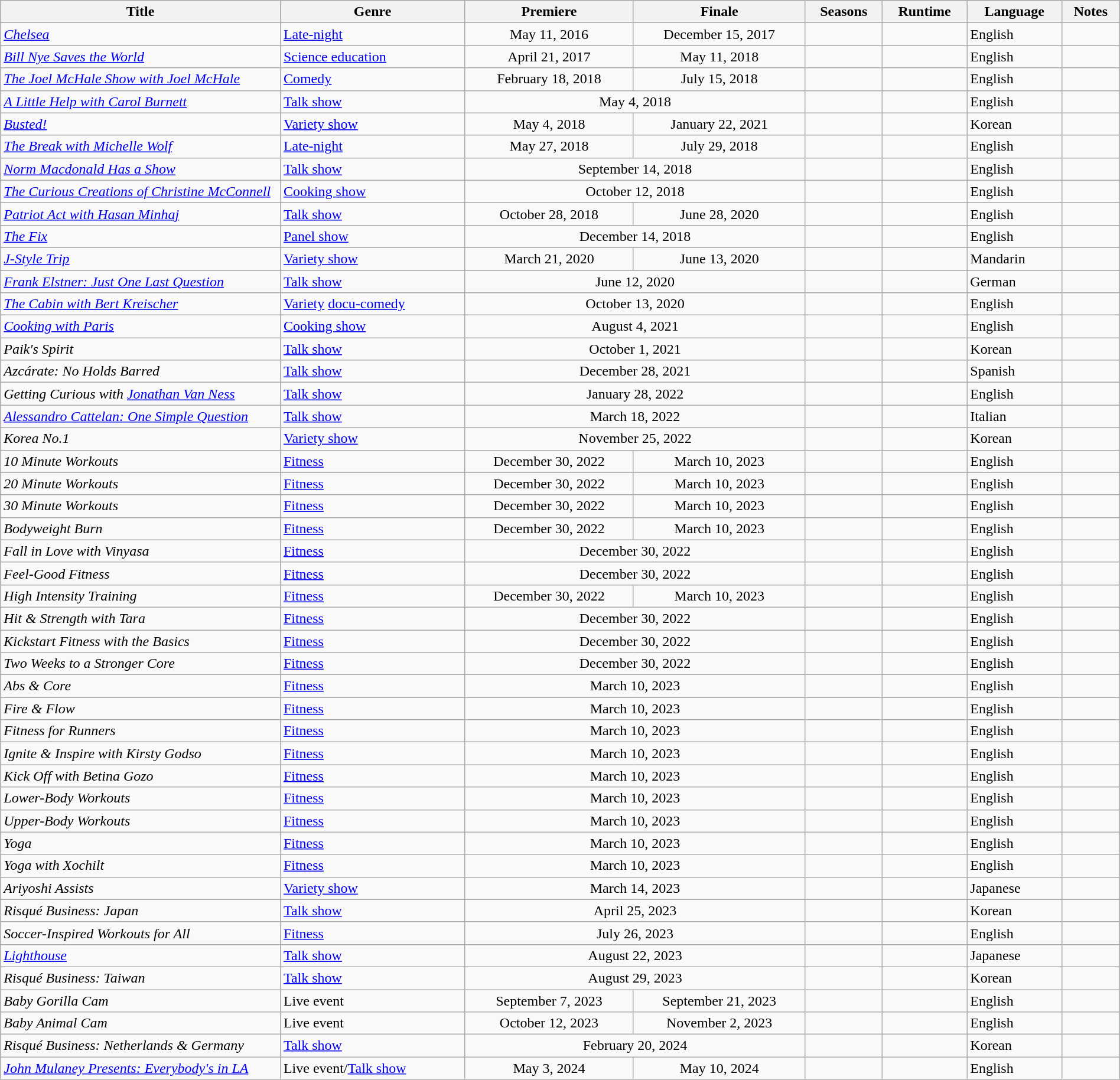<table class="wikitable sortable" style="width:100%">
<tr>
<th scope="col" style="width:25%;">Title</th>
<th>Genre</th>
<th>Premiere</th>
<th>Finale</th>
<th>Seasons</th>
<th>Runtime</th>
<th>Language</th>
<th>Notes</th>
</tr>
<tr>
<td><em><a href='#'>Chelsea</a></em></td>
<td><a href='#'>Late-night</a></td>
<td style="text-align:center">May 11, 2016</td>
<td style="text-align:center">December 15, 2017</td>
<td></td>
<td></td>
<td>English</td>
<td></td>
</tr>
<tr>
<td><em><a href='#'>Bill Nye Saves the World</a></em></td>
<td><a href='#'>Science education</a></td>
<td style="text-align:center">April 21, 2017</td>
<td style="text-align:center">May 11, 2018</td>
<td></td>
<td></td>
<td>English</td>
<td></td>
</tr>
<tr>
<td><em><a href='#'>The Joel McHale Show with Joel McHale</a></em></td>
<td><a href='#'>Comedy</a></td>
<td style="text-align:center">February 18, 2018</td>
<td style="text-align:center">July 15, 2018</td>
<td></td>
<td></td>
<td>English</td>
<td></td>
</tr>
<tr>
<td><em><a href='#'>A Little Help with Carol Burnett</a></em></td>
<td><a href='#'>Talk show</a></td>
<td colspan="2" style="text-align:center">May 4, 2018</td>
<td></td>
<td></td>
<td>English</td>
<td></td>
</tr>
<tr>
<td><em><a href='#'>Busted!</a></em></td>
<td><a href='#'>Variety show</a></td>
<td style="text-align:center">May 4, 2018</td>
<td style="text-align:center">January 22, 2021</td>
<td></td>
<td></td>
<td>Korean</td>
<td></td>
</tr>
<tr>
<td><em><a href='#'>The Break with Michelle Wolf</a></em></td>
<td><a href='#'>Late-night</a></td>
<td style="text-align:center">May 27, 2018</td>
<td style="text-align:center">July 29, 2018</td>
<td></td>
<td></td>
<td>English</td>
<td></td>
</tr>
<tr>
<td><em><a href='#'>Norm Macdonald Has a Show</a></em></td>
<td><a href='#'>Talk show</a></td>
<td colspan="2" style="text-align:center">September 14, 2018</td>
<td></td>
<td></td>
<td>English</td>
<td></td>
</tr>
<tr>
<td><em><a href='#'>The Curious Creations of Christine McConnell</a></em></td>
<td><a href='#'>Cooking show</a></td>
<td colspan="2" style="text-align:center">October 12, 2018</td>
<td></td>
<td></td>
<td>English</td>
<td></td>
</tr>
<tr>
<td><em><a href='#'>Patriot Act with Hasan Minhaj</a></em></td>
<td><a href='#'>Talk show</a></td>
<td style="text-align:center">October 28, 2018</td>
<td style="text-align:center">June 28, 2020</td>
<td></td>
<td></td>
<td>English</td>
<td></td>
</tr>
<tr>
<td><em><a href='#'>The Fix</a></em></td>
<td><a href='#'>Panel show</a></td>
<td colspan="2" style="text-align:center">December 14, 2018</td>
<td></td>
<td></td>
<td>English</td>
<td></td>
</tr>
<tr>
<td><em><a href='#'>J-Style Trip</a></em></td>
<td><a href='#'>Variety show</a></td>
<td style="text-align:center">March 21, 2020</td>
<td style="text-align:center">June 13, 2020</td>
<td></td>
<td></td>
<td>Mandarin</td>
<td></td>
</tr>
<tr>
<td><em><a href='#'>Frank Elstner: Just One Last Question</a></em></td>
<td><a href='#'>Talk show</a></td>
<td colspan="2" style="text-align:center">June 12, 2020</td>
<td></td>
<td></td>
<td>German</td>
<td></td>
</tr>
<tr>
<td><em><a href='#'>The Cabin with Bert Kreischer</a></em></td>
<td><a href='#'>Variety</a> <a href='#'>docu-comedy</a></td>
<td colspan="2" style="text-align:center">October 13, 2020</td>
<td></td>
<td></td>
<td>English</td>
<td></td>
</tr>
<tr>
<td><em><a href='#'>Cooking with Paris</a></em></td>
<td><a href='#'>Cooking show</a></td>
<td colspan="2" style="text-align:center">August 4, 2021</td>
<td></td>
<td></td>
<td>English</td>
<td></td>
</tr>
<tr>
<td><em>Paik's Spirit</em></td>
<td><a href='#'>Talk show</a></td>
<td colspan="2" style="text-align:center">October 1, 2021</td>
<td></td>
<td></td>
<td>Korean</td>
<td></td>
</tr>
<tr>
<td><em>Azcárate: No Holds Barred</em></td>
<td><a href='#'>Talk show</a></td>
<td colspan="2" style="text-align:center">December 28, 2021</td>
<td></td>
<td></td>
<td>Spanish</td>
<td></td>
</tr>
<tr>
<td><em>Getting Curious with <a href='#'>Jonathan Van Ness</a></em></td>
<td><a href='#'>Talk show</a></td>
<td colspan="2" style="text-align:center">January 28, 2022</td>
<td></td>
<td></td>
<td>English</td>
<td></td>
</tr>
<tr>
<td><em><a href='#'>Alessandro Cattelan: One Simple Question</a></em></td>
<td><a href='#'>Talk show</a></td>
<td colspan="2" style="text-align:center">March 18, 2022</td>
<td></td>
<td></td>
<td>Italian</td>
<td></td>
</tr>
<tr>
<td><em>Korea No.1</em></td>
<td><a href='#'>Variety show</a></td>
<td colspan="2" style="text-align:center">November 25, 2022</td>
<td></td>
<td></td>
<td>Korean</td>
<td></td>
</tr>
<tr>
<td><em>10 Minute Workouts</em></td>
<td><a href='#'>Fitness</a></td>
<td style="text-align:center">December 30, 2022</td>
<td style="text-align:center">March 10, 2023</td>
<td></td>
<td></td>
<td>English</td>
<td></td>
</tr>
<tr>
<td><em>20 Minute Workouts</em></td>
<td><a href='#'>Fitness</a></td>
<td style="text-align:center">December 30, 2022</td>
<td style="text-align:center">March 10, 2023</td>
<td></td>
<td></td>
<td>English</td>
<td></td>
</tr>
<tr>
<td><em>30 Minute Workouts</em></td>
<td><a href='#'>Fitness</a></td>
<td style="text-align:center">December 30, 2022</td>
<td style="text-align:center">March 10, 2023</td>
<td></td>
<td></td>
<td>English</td>
<td></td>
</tr>
<tr>
<td><em>Bodyweight Burn</em></td>
<td><a href='#'>Fitness</a></td>
<td style="text-align:center">December 30, 2022</td>
<td style="text-align:center">March 10, 2023</td>
<td></td>
<td></td>
<td>English</td>
<td></td>
</tr>
<tr>
<td><em>Fall in Love with Vinyasa</em></td>
<td><a href='#'>Fitness</a></td>
<td colspan="2" style="text-align:center">December 30, 2022</td>
<td></td>
<td></td>
<td>English</td>
<td></td>
</tr>
<tr>
<td><em>Feel-Good Fitness</em></td>
<td><a href='#'>Fitness</a></td>
<td colspan="2" style="text-align:center">December 30, 2022</td>
<td></td>
<td></td>
<td>English</td>
<td></td>
</tr>
<tr>
<td><em>High Intensity Training</em></td>
<td><a href='#'>Fitness</a></td>
<td style="text-align:center">December 30, 2022</td>
<td style="text-align:center">March 10, 2023</td>
<td></td>
<td></td>
<td>English</td>
<td></td>
</tr>
<tr>
<td><em>Hit & Strength with Tara</em></td>
<td><a href='#'>Fitness</a></td>
<td colspan="2" style="text-align:center">December 30, 2022</td>
<td></td>
<td></td>
<td>English</td>
<td></td>
</tr>
<tr>
<td><em>Kickstart Fitness with the Basics</em></td>
<td><a href='#'>Fitness</a></td>
<td colspan="2" style="text-align:center">December 30, 2022</td>
<td></td>
<td></td>
<td>English</td>
<td></td>
</tr>
<tr>
<td><em>Two Weeks to a Stronger Core</em></td>
<td><a href='#'>Fitness</a></td>
<td colspan="2" style="text-align:center">December 30, 2022</td>
<td></td>
<td></td>
<td>English</td>
<td></td>
</tr>
<tr>
<td><em>Abs & Core</em></td>
<td><a href='#'>Fitness</a></td>
<td colspan="2" style="text-align:center">March 10, 2023</td>
<td></td>
<td></td>
<td>English</td>
<td></td>
</tr>
<tr>
<td><em>Fire & Flow</em></td>
<td><a href='#'>Fitness</a></td>
<td colspan="2" style="text-align:center">March 10, 2023</td>
<td></td>
<td></td>
<td>English</td>
<td></td>
</tr>
<tr>
<td><em>Fitness for Runners</em></td>
<td><a href='#'>Fitness</a></td>
<td colspan="2" style="text-align:center">March 10, 2023</td>
<td></td>
<td></td>
<td>English</td>
<td></td>
</tr>
<tr>
<td><em>Ignite & Inspire with Kirsty Godso</em></td>
<td><a href='#'>Fitness</a></td>
<td colspan="2" style="text-align:center">March 10, 2023</td>
<td></td>
<td></td>
<td>English</td>
<td></td>
</tr>
<tr>
<td><em>Kick Off with Betina Gozo</em></td>
<td><a href='#'>Fitness</a></td>
<td colspan="2" style="text-align:center">March 10, 2023</td>
<td></td>
<td></td>
<td>English</td>
<td></td>
</tr>
<tr>
<td><em>Lower-Body Workouts</em></td>
<td><a href='#'>Fitness</a></td>
<td colspan="2" style="text-align:center">March 10, 2023</td>
<td></td>
<td></td>
<td>English</td>
<td></td>
</tr>
<tr>
<td><em>Upper-Body Workouts</em></td>
<td><a href='#'>Fitness</a></td>
<td colspan="2" style="text-align:center">March 10, 2023</td>
<td></td>
<td></td>
<td>English</td>
<td></td>
</tr>
<tr>
<td><em>Yoga</em></td>
<td><a href='#'>Fitness</a></td>
<td colspan="2" style="text-align:center">March 10, 2023</td>
<td></td>
<td></td>
<td>English</td>
<td></td>
</tr>
<tr>
<td><em>Yoga with Xochilt</em></td>
<td><a href='#'>Fitness</a></td>
<td colspan="2" style="text-align:center">March 10, 2023</td>
<td></td>
<td></td>
<td>English</td>
<td></td>
</tr>
<tr>
<td><em>Ariyoshi Assists</em></td>
<td><a href='#'>Variety show</a></td>
<td colspan="2" style="text-align:center">March 14, 2023</td>
<td></td>
<td></td>
<td>Japanese</td>
<td></td>
</tr>
<tr>
<td><em>Risqué Business: Japan</em></td>
<td><a href='#'>Talk show</a></td>
<td colspan="2" style="text-align:center">April 25, 2023</td>
<td></td>
<td></td>
<td>Korean</td>
<td></td>
</tr>
<tr>
<td><em>Soccer-Inspired Workouts for All</em></td>
<td><a href='#'>Fitness</a></td>
<td colspan="2" style="text-align:center">July 26, 2023</td>
<td></td>
<td></td>
<td>English</td>
<td></td>
</tr>
<tr>
<td><em><a href='#'>Lighthouse</a></em></td>
<td><a href='#'>Talk show</a></td>
<td colspan="2" style="text-align:center">August 22, 2023</td>
<td></td>
<td></td>
<td>Japanese</td>
<td></td>
</tr>
<tr>
<td><em>Risqué Business: Taiwan</em></td>
<td><a href='#'>Talk show</a></td>
<td colspan="2" style="text-align:center">August 29, 2023</td>
<td></td>
<td></td>
<td>Korean</td>
<td></td>
</tr>
<tr>
<td><em>Baby Gorilla Cam</em></td>
<td>Live event</td>
<td style="text-align:center">September 7, 2023</td>
<td style="text-align:center">September 21, 2023</td>
<td></td>
<td></td>
<td>English</td>
<td></td>
</tr>
<tr>
<td><em>Baby Animal Cam</em></td>
<td>Live event</td>
<td style="text-align:center">October 12, 2023</td>
<td style="text-align:center">November 2, 2023</td>
<td></td>
<td></td>
<td>English</td>
<td></td>
</tr>
<tr>
<td><em>Risqué Business: Netherlands & Germany</em></td>
<td><a href='#'>Talk show</a></td>
<td colspan="2" style="text-align:center">February 20, 2024</td>
<td></td>
<td></td>
<td>Korean</td>
<td></td>
</tr>
<tr>
<td><em><a href='#'>John Mulaney Presents: Everybody's in LA</a></em></td>
<td>Live event/<a href='#'>Talk show</a></td>
<td style="text-align:center">May 3, 2024</td>
<td style="text-align:center">May 10, 2024</td>
<td></td>
<td></td>
<td>English</td>
<td></td>
</tr>
</table>
